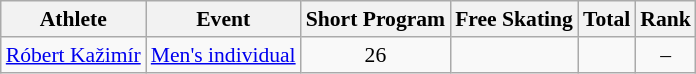<table class="wikitable" border="1" style="font-size:90%">
<tr>
<th>Athlete</th>
<th>Event</th>
<th>Short Program</th>
<th>Free Skating</th>
<th>Total</th>
<th>Rank</th>
</tr>
<tr align=center>
<td align=left><a href='#'>Róbert Kažimír</a></td>
<td><a href='#'>Men's individual</a></td>
<td>26</td>
<td></td>
<td></td>
<td>–</td>
</tr>
</table>
